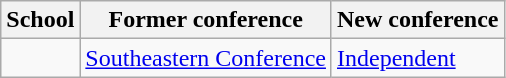<table class="wikitable sortable">
<tr>
<th>School</th>
<th>Former conference</th>
<th>New conference</th>
</tr>
<tr>
<td></td>
<td><a href='#'>Southeastern Conference</a></td>
<td><a href='#'>Independent</a></td>
</tr>
</table>
